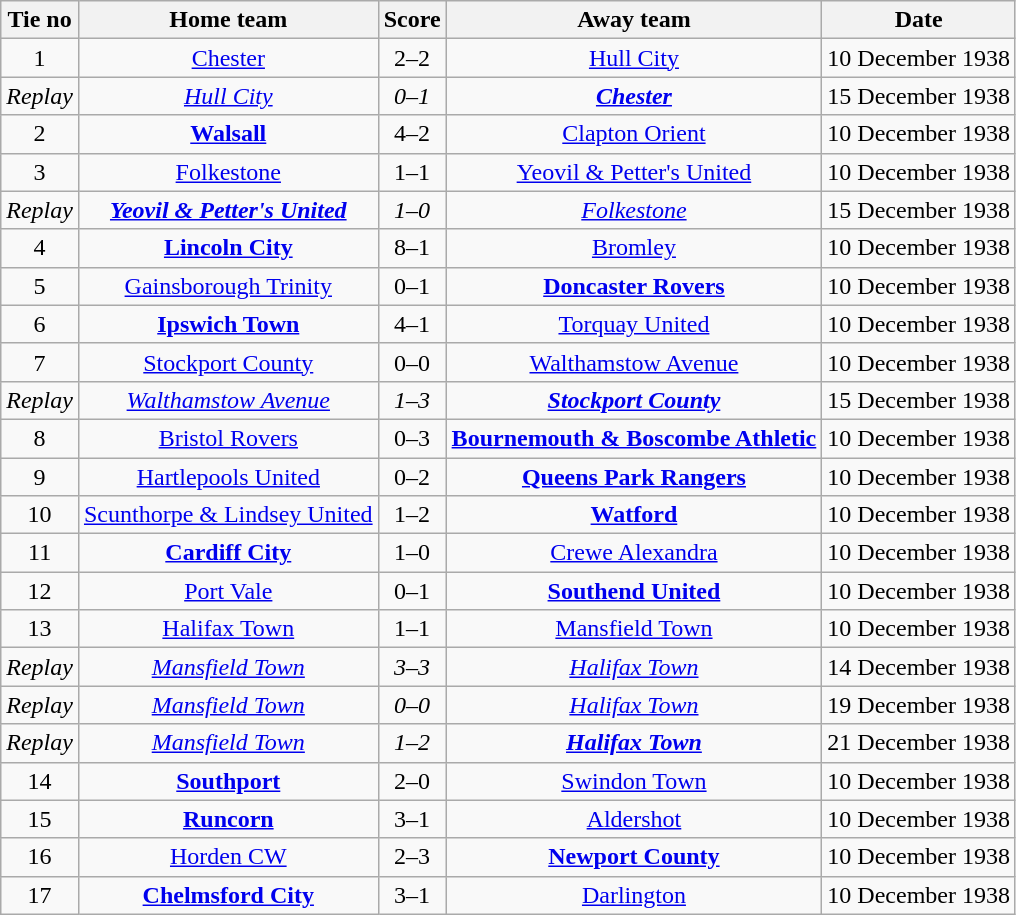<table class="wikitable" style="text-align: center">
<tr>
<th>Tie no</th>
<th>Home team</th>
<th>Score</th>
<th>Away team</th>
<th>Date</th>
</tr>
<tr>
<td>1</td>
<td><a href='#'>Chester</a></td>
<td>2–2</td>
<td><a href='#'>Hull City</a></td>
<td>10 December 1938</td>
</tr>
<tr>
<td><em>Replay</em></td>
<td><em><a href='#'>Hull City</a></em></td>
<td><em>0–1</em></td>
<td><strong><em><a href='#'>Chester</a></em></strong></td>
<td>15 December 1938</td>
</tr>
<tr>
<td>2</td>
<td><strong><a href='#'>Walsall</a></strong></td>
<td>4–2</td>
<td><a href='#'>Clapton Orient</a></td>
<td>10 December 1938</td>
</tr>
<tr>
<td>3</td>
<td><a href='#'>Folkestone</a></td>
<td>1–1</td>
<td><a href='#'>Yeovil & Petter's United</a></td>
<td>10 December 1938</td>
</tr>
<tr>
<td><em>Replay</em></td>
<td><strong><em><a href='#'>Yeovil & Petter's United</a></em></strong></td>
<td><em>1–0</em></td>
<td><em><a href='#'>Folkestone</a></em></td>
<td>15 December 1938</td>
</tr>
<tr>
<td>4</td>
<td><strong><a href='#'>Lincoln City</a></strong></td>
<td>8–1</td>
<td><a href='#'>Bromley</a></td>
<td>10 December 1938</td>
</tr>
<tr>
<td>5</td>
<td><a href='#'>Gainsborough Trinity</a></td>
<td>0–1</td>
<td><strong><a href='#'>Doncaster Rovers</a></strong></td>
<td>10 December 1938</td>
</tr>
<tr>
<td>6</td>
<td><strong><a href='#'>Ipswich Town</a></strong></td>
<td>4–1</td>
<td><a href='#'>Torquay United</a></td>
<td>10 December 1938</td>
</tr>
<tr>
<td>7</td>
<td><a href='#'>Stockport County</a></td>
<td>0–0</td>
<td><a href='#'>Walthamstow Avenue</a></td>
<td>10 December 1938</td>
</tr>
<tr>
<td><em>Replay</em></td>
<td><em><a href='#'>Walthamstow Avenue</a></em></td>
<td><em>1–3</em></td>
<td><strong><em><a href='#'>Stockport County</a></em></strong></td>
<td>15 December 1938</td>
</tr>
<tr>
<td>8</td>
<td><a href='#'>Bristol Rovers</a></td>
<td>0–3</td>
<td><strong><a href='#'>Bournemouth & Boscombe Athletic</a></strong></td>
<td>10 December 1938</td>
</tr>
<tr>
<td>9</td>
<td><a href='#'>Hartlepools United</a></td>
<td>0–2</td>
<td><strong><a href='#'>Queens Park Rangers</a></strong></td>
<td>10 December 1938</td>
</tr>
<tr>
<td>10</td>
<td><a href='#'>Scunthorpe & Lindsey United</a></td>
<td>1–2</td>
<td><strong><a href='#'>Watford</a></strong></td>
<td>10 December 1938</td>
</tr>
<tr>
<td>11</td>
<td><strong><a href='#'>Cardiff City</a></strong></td>
<td>1–0</td>
<td><a href='#'>Crewe Alexandra</a></td>
<td>10 December 1938</td>
</tr>
<tr>
<td>12</td>
<td><a href='#'>Port Vale</a></td>
<td>0–1</td>
<td><strong><a href='#'>Southend United</a></strong></td>
<td>10 December 1938</td>
</tr>
<tr>
<td>13</td>
<td><a href='#'>Halifax Town</a></td>
<td>1–1</td>
<td><a href='#'>Mansfield Town</a></td>
<td>10 December 1938</td>
</tr>
<tr>
<td><em>Replay</em></td>
<td><em><a href='#'>Mansfield Town</a></em></td>
<td><em>3–3</em></td>
<td><em><a href='#'>Halifax Town</a></em></td>
<td>14 December 1938</td>
</tr>
<tr>
<td><em>Replay</em></td>
<td><em><a href='#'>Mansfield Town</a></em></td>
<td><em>0–0</em></td>
<td><em><a href='#'>Halifax Town</a></em></td>
<td>19 December 1938</td>
</tr>
<tr>
<td><em>Replay</em></td>
<td><em><a href='#'>Mansfield Town</a></em></td>
<td><em>1–2</em></td>
<td><strong><em><a href='#'>Halifax Town</a></em></strong></td>
<td>21 December 1938</td>
</tr>
<tr>
<td>14</td>
<td><strong><a href='#'>Southport</a></strong></td>
<td>2–0</td>
<td><a href='#'>Swindon Town</a></td>
<td>10 December 1938</td>
</tr>
<tr>
<td>15</td>
<td><strong><a href='#'>Runcorn</a></strong></td>
<td>3–1</td>
<td><a href='#'>Aldershot</a></td>
<td>10 December 1938</td>
</tr>
<tr>
<td>16</td>
<td><a href='#'>Horden CW</a></td>
<td>2–3</td>
<td><strong><a href='#'>Newport County</a></strong></td>
<td>10 December 1938</td>
</tr>
<tr>
<td>17</td>
<td><strong><a href='#'>Chelmsford City</a></strong></td>
<td>3–1</td>
<td><a href='#'>Darlington</a></td>
<td>10 December 1938</td>
</tr>
</table>
